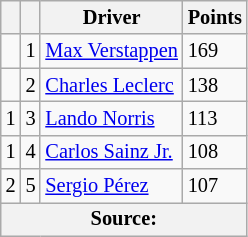<table class="wikitable" style="font-size: 85%;">
<tr>
<th scope="col"></th>
<th scope="col"></th>
<th scope="col">Driver</th>
<th scope="col">Points</th>
</tr>
<tr>
<td align="left"></td>
<td align="center">1</td>
<td> <a href='#'>Max Verstappen</a></td>
<td align="left">169</td>
</tr>
<tr>
<td align="left"></td>
<td align="center">2</td>
<td> <a href='#'>Charles Leclerc</a></td>
<td align="left">138</td>
</tr>
<tr>
<td align="left"> 1</td>
<td align="center">3</td>
<td> <a href='#'>Lando Norris</a></td>
<td align="left">113</td>
</tr>
<tr>
<td align="left"> 1</td>
<td align="center">4</td>
<td> <a href='#'>Carlos Sainz Jr.</a></td>
<td align="left">108</td>
</tr>
<tr>
<td align="left"> 2</td>
<td align="center">5</td>
<td> <a href='#'>Sergio Pérez</a></td>
<td align="left">107</td>
</tr>
<tr>
<th colspan=4>Source:</th>
</tr>
</table>
